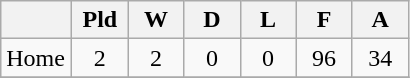<table class="wikitable" border="1">
<tr>
<th width=40></th>
<th width=30>Pld</th>
<th width=30>W</th>
<th width=30>D</th>
<th width=30>L</th>
<th width=30>F</th>
<th width=30>A</th>
</tr>
<tr>
<td>Home</td>
<td align=center>2</td>
<td align=center>2</td>
<td align=center>0</td>
<td align=center>0</td>
<td align=center>96</td>
<td align=center>34</td>
</tr>
<tr>
</tr>
</table>
